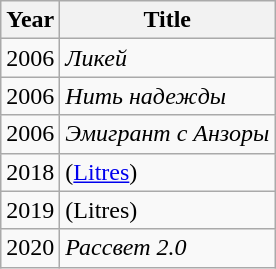<table class="wikitable">
<tr>
<th>Year</th>
<th>Title</th>
</tr>
<tr>
<td>2006</td>
<td><em>Ликей</em></td>
</tr>
<tr>
<td>2006</td>
<td><em>Нить надежды</em></td>
</tr>
<tr>
<td>2006</td>
<td><em>Эмигрант с Анзоры</em></td>
</tr>
<tr>
<td>2018</td>
<td> (<a href='#'>Litres</a>)</td>
</tr>
<tr>
<td>2019</td>
<td> (Litres)</td>
</tr>
<tr>
<td>2020</td>
<td><em>Рассвет 2.0</em></td>
</tr>
</table>
